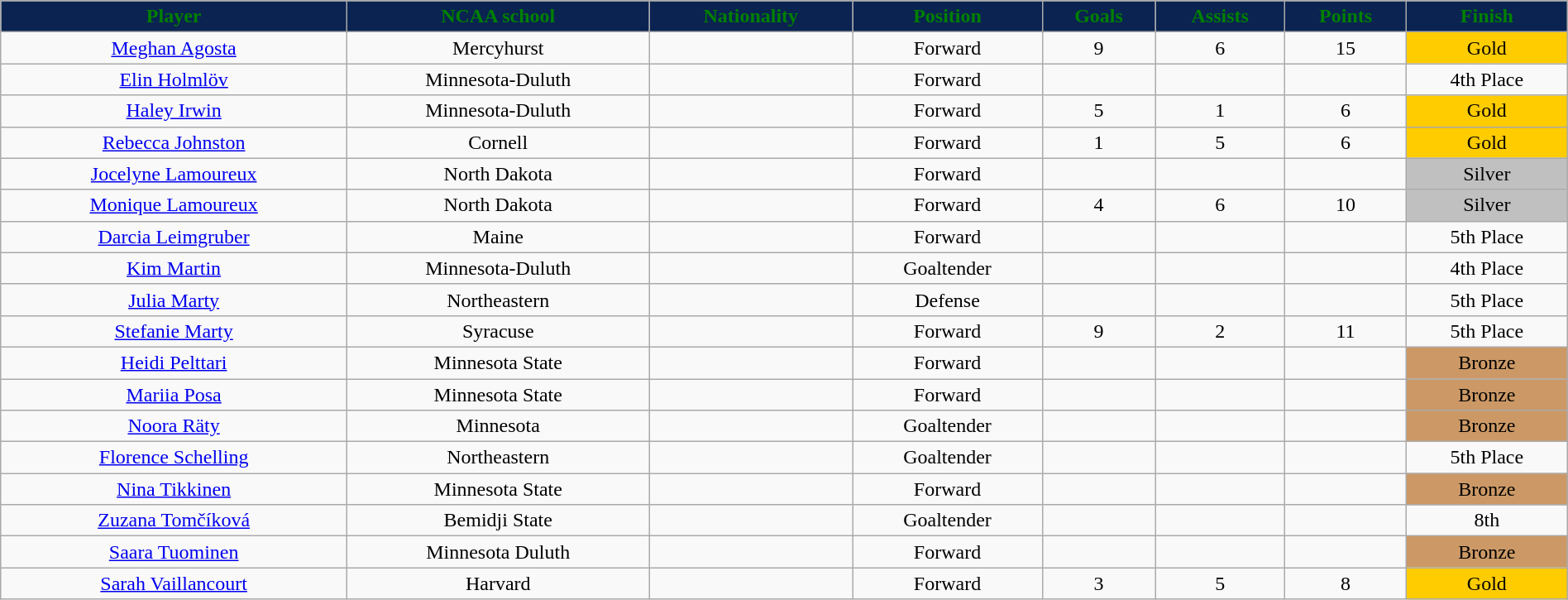<table class="wikitable" style="width:100%;">
<tr style="text-align:center; background:#0a2351; color:green;">
<td><strong>Player</strong></td>
<td><strong>NCAA school</strong></td>
<td><strong>Nationality</strong></td>
<td><strong>Position</strong></td>
<td><strong>Goals</strong></td>
<td><strong>Assists</strong></td>
<td><strong>Points</strong></td>
<td><strong>Finish</strong></td>
</tr>
<tr style="text-align:center;" bgcolor="">
<td><a href='#'>Meghan Agosta</a></td>
<td>Mercyhurst</td>
<td></td>
<td>Forward</td>
<td>9</td>
<td>6</td>
<td>15</td>
<td style="background:#fc0;">Gold</td>
</tr>
<tr style="text-align:center;" bgcolor="">
<td><a href='#'>Elin Holmlöv</a></td>
<td>Minnesota-Duluth</td>
<td></td>
<td>Forward</td>
<td></td>
<td></td>
<td></td>
<td>4th Place</td>
</tr>
<tr style="text-align:center;" bgcolor="">
<td><a href='#'>Haley Irwin</a></td>
<td>Minnesota-Duluth</td>
<td></td>
<td>Forward</td>
<td>5</td>
<td>1</td>
<td>6</td>
<td style="background:#fc0;">Gold</td>
</tr>
<tr style="text-align:center;" bgcolor="">
<td><a href='#'>Rebecca Johnston</a></td>
<td>Cornell</td>
<td></td>
<td>Forward</td>
<td>1</td>
<td>5</td>
<td>6</td>
<td style="background:#fc0;">Gold</td>
</tr>
<tr style="text-align:center;" bgcolor="">
<td><a href='#'>Jocelyne Lamoureux</a></td>
<td>North Dakota</td>
<td></td>
<td>Forward</td>
<td></td>
<td></td>
<td></td>
<td style="background:silver;">Silver</td>
</tr>
<tr style="text-align:center;" bgcolor="">
<td><a href='#'>Monique Lamoureux</a></td>
<td>North Dakota</td>
<td></td>
<td>Forward</td>
<td>4</td>
<td>6</td>
<td>10</td>
<td style="background:silver;">Silver</td>
</tr>
<tr style="text-align:center;" bgcolor="">
<td><a href='#'>Darcia Leimgruber</a></td>
<td>Maine</td>
<td></td>
<td>Forward</td>
<td></td>
<td></td>
<td></td>
<td>5th Place</td>
</tr>
<tr style="text-align:center;" bgcolor="">
<td><a href='#'>Kim Martin</a></td>
<td>Minnesota-Duluth</td>
<td></td>
<td>Goaltender</td>
<td></td>
<td></td>
<td></td>
<td>4th Place</td>
</tr>
<tr style="text-align:center;" bgcolor="">
<td><a href='#'>Julia Marty</a></td>
<td>Northeastern</td>
<td></td>
<td>Defense</td>
<td></td>
<td></td>
<td></td>
<td>5th Place</td>
</tr>
<tr style="text-align:center;" bgcolor="">
<td><a href='#'>Stefanie Marty</a></td>
<td>Syracuse</td>
<td></td>
<td>Forward</td>
<td>9</td>
<td>2</td>
<td>11</td>
<td>5th Place</td>
</tr>
<tr style="text-align:center;" bgcolor="">
<td><a href='#'>Heidi Pelttari</a></td>
<td>Minnesota State</td>
<td></td>
<td>Forward</td>
<td></td>
<td></td>
<td></td>
<td style="background:#c96;">Bronze</td>
</tr>
<tr style="text-align:center;" bgcolor="">
<td><a href='#'>Mariia Posa</a></td>
<td>Minnesota State</td>
<td></td>
<td>Forward</td>
<td></td>
<td></td>
<td></td>
<td style="background:#c96;">Bronze</td>
</tr>
<tr style="text-align:center;" bgcolor="">
<td><a href='#'>Noora Räty</a></td>
<td>Minnesota</td>
<td></td>
<td>Goaltender</td>
<td></td>
<td></td>
<td></td>
<td style="background:#c96;">Bronze</td>
</tr>
<tr style="text-align:center;" bgcolor="">
<td><a href='#'>Florence Schelling</a></td>
<td>Northeastern</td>
<td></td>
<td>Goaltender</td>
<td></td>
<td></td>
<td></td>
<td>5th Place</td>
</tr>
<tr style="text-align:center;" bgcolor="">
<td><a href='#'>Nina Tikkinen</a></td>
<td>Minnesota State</td>
<td></td>
<td>Forward</td>
<td></td>
<td></td>
<td></td>
<td style="background:#c96;">Bronze</td>
</tr>
<tr style="text-align:center;" bgcolor="">
<td><a href='#'>Zuzana Tomčíková</a></td>
<td>Bemidji State</td>
<td></td>
<td>Goaltender</td>
<td></td>
<td></td>
<td></td>
<td>8th</td>
</tr>
<tr style="text-align:center;" bgcolor="">
<td><a href='#'>Saara Tuominen</a></td>
<td>Minnesota Duluth</td>
<td></td>
<td>Forward</td>
<td></td>
<td></td>
<td></td>
<td style="background:#c96;">Bronze</td>
</tr>
<tr style="text-align:center;" bgcolor="">
<td><a href='#'>Sarah Vaillancourt</a></td>
<td>Harvard</td>
<td></td>
<td>Forward</td>
<td>3</td>
<td>5</td>
<td>8</td>
<td style="background:#fc0;">Gold</td>
</tr>
</table>
